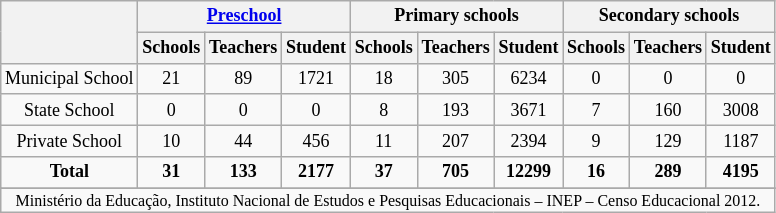<table class="wikitable" style="text-align:center; font-size: 9pt">
<tr>
<th rowspan="2"></th>
<th colspan="3"><a href='#'>Preschool</a></th>
<th colspan="3">Primary schools</th>
<th colspan="3">Secondary schools</th>
</tr>
<tr>
<th width="30">Schools</th>
<th width="30">Teachers</th>
<th width="30">Student</th>
<th width="30">Schools</th>
<th width="30">Teachers</th>
<th width="30">Student</th>
<th width="30">Schools</th>
<th width="30">Teachers</th>
<th width="30">Student</th>
</tr>
<tr>
<td align="center">Municipal School</td>
<td align="center">21</td>
<td align="center">89</td>
<td align="center">1721</td>
<td align="center">18</td>
<td align="center">305</td>
<td align="center">6234</td>
<td align="center">0</td>
<td align="center">0</td>
<td align="center">0</td>
</tr>
<tr>
<td>State School</td>
<td align="center">0</td>
<td align="center">0</td>
<td align="center">0</td>
<td align="center">8</td>
<td align="center">193</td>
<td align="center">3671</td>
<td align="center">7</td>
<td align="center">160</td>
<td align="center">3008</td>
</tr>
<tr>
<td>Private School</td>
<td align="center">10</td>
<td align="center">44</td>
<td align="center">456</td>
<td align="center">11</td>
<td align="center">207</td>
<td align="center">2394</td>
<td align="center">9</td>
<td align="center">129</td>
<td align="center">1187</td>
</tr>
<tr>
<td><strong>Total</strong></td>
<td align="center"><strong>31</strong></td>
<td align="center"><strong>133</strong></td>
<td align="center"><strong>2177</strong></td>
<td align="center"><strong>37</strong></td>
<td align="center"><strong>705</strong></td>
<td align="center"><strong>12299</strong></td>
<td align="center"><strong>16</strong></td>
<td align="center"><strong>289</strong></td>
<td align="center"><strong>4195</strong></td>
</tr>
<tr>
</tr>
<tr>
<td align="center" colspan="30" style="font-size: 8pt">Ministério da Educação, Instituto Nacional de Estudos e Pesquisas Educacionais – INEP – Censo Educacional 2012.</td>
</tr>
</table>
